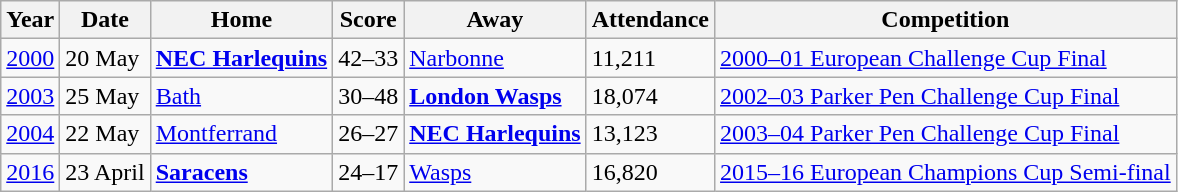<table class="wikitable">
<tr>
<th>Year</th>
<th>Date</th>
<th>Home</th>
<th>Score</th>
<th>Away</th>
<th>Attendance</th>
<th>Competition</th>
</tr>
<tr>
<td><a href='#'>2000</a></td>
<td>20 May</td>
<td><strong><a href='#'>NEC Harlequins</a></strong> </td>
<td>42–33</td>
<td> <a href='#'>Narbonne</a></td>
<td>11,211</td>
<td><a href='#'>2000–01 European Challenge Cup Final</a></td>
</tr>
<tr>
<td><a href='#'>2003</a></td>
<td>25 May</td>
<td><a href='#'>Bath</a> </td>
<td>30–48</td>
<td> <strong><a href='#'>London Wasps</a></strong></td>
<td>18,074</td>
<td><a href='#'>2002–03 Parker Pen Challenge Cup Final</a></td>
</tr>
<tr>
<td><a href='#'>2004</a></td>
<td>22 May</td>
<td><a href='#'>Montferrand</a> </td>
<td>26–27</td>
<td> <strong><a href='#'>NEC Harlequins</a></strong></td>
<td>13,123</td>
<td><a href='#'>2003–04 Parker Pen Challenge Cup Final</a></td>
</tr>
<tr>
<td><a href='#'>2016</a></td>
<td>23 April</td>
<td><strong><a href='#'>Saracens</a></strong> </td>
<td>24–17</td>
<td> <a href='#'>Wasps</a></td>
<td>16,820</td>
<td><a href='#'>2015–16 European Champions Cup Semi-final</a></td>
</tr>
</table>
